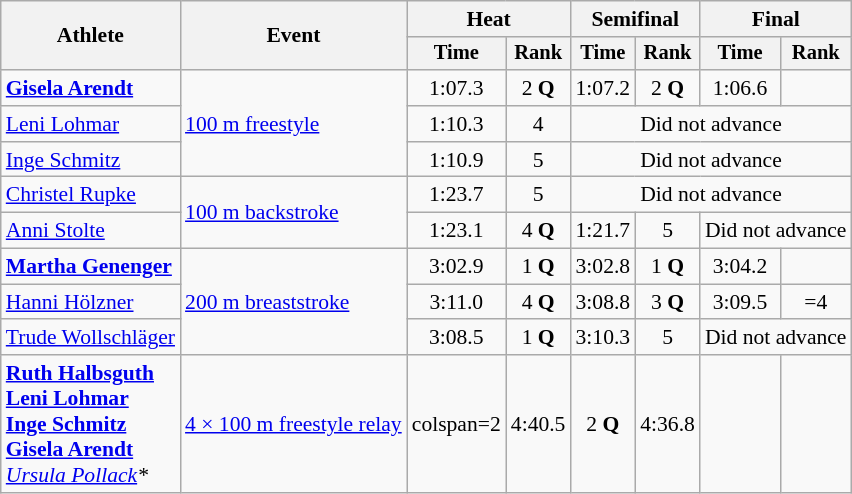<table class=wikitable style="font-size:90%;">
<tr>
<th rowspan=2>Athlete</th>
<th rowspan=2>Event</th>
<th colspan=2>Heat</th>
<th colspan=2>Semifinal</th>
<th colspan=2>Final</th>
</tr>
<tr style="font-size:95%">
<th>Time</th>
<th>Rank</th>
<th>Time</th>
<th>Rank</th>
<th>Time</th>
<th>Rank</th>
</tr>
<tr align=center>
<td align=left><strong><a href='#'>Gisela Arendt</a></strong></td>
<td rowspan=3 align=left><a href='#'>100 m freestyle</a></td>
<td>1:07.3</td>
<td>2 <strong>Q</strong></td>
<td>1:07.2</td>
<td>2 <strong>Q</strong></td>
<td>1:06.6</td>
<td></td>
</tr>
<tr align=center>
<td align=left><a href='#'>Leni Lohmar</a></td>
<td>1:10.3</td>
<td>4</td>
<td colspan=4>Did not advance</td>
</tr>
<tr align=center>
<td align=left><a href='#'>Inge Schmitz</a></td>
<td>1:10.9</td>
<td>5</td>
<td colspan=4>Did not advance</td>
</tr>
<tr align=center>
<td align=left><a href='#'>Christel Rupke</a></td>
<td rowspan=2 align=left><a href='#'>100 m backstroke</a></td>
<td>1:23.7</td>
<td>5</td>
<td colspan=4>Did not advance</td>
</tr>
<tr align=center>
<td align=left><a href='#'>Anni Stolte</a></td>
<td>1:23.1</td>
<td>4 <strong>Q</strong></td>
<td>1:21.7</td>
<td>5</td>
<td colspan=2>Did not advance</td>
</tr>
<tr align=center>
<td align=left><strong><a href='#'>Martha Genenger</a></strong></td>
<td rowspan=3 align=left><a href='#'>200 m breaststroke</a></td>
<td>3:02.9 </td>
<td>1 <strong>Q</strong></td>
<td>3:02.8</td>
<td>1 <strong>Q</strong></td>
<td>3:04.2</td>
<td></td>
</tr>
<tr align=center>
<td align=left><a href='#'>Hanni Hölzner</a></td>
<td>3:11.0</td>
<td>4 <strong>Q</strong></td>
<td>3:08.8</td>
<td>3 <strong>Q</strong></td>
<td>3:09.5</td>
<td>=4</td>
</tr>
<tr align=center>
<td align=left><a href='#'>Trude Wollschläger</a></td>
<td>3:08.5</td>
<td>1 <strong>Q</strong></td>
<td>3:10.3</td>
<td>5</td>
<td colspan=2>Did not advance</td>
</tr>
<tr align=center>
<td align=left><strong><a href='#'>Ruth Halbsguth</a><br><a href='#'>Leni Lohmar</a><br><a href='#'>Inge Schmitz</a><br><a href='#'>Gisela Arendt</a></strong><br><em><a href='#'>Ursula Pollack</a>*</em></td>
<td align=left><a href='#'>4 × 100 m freestyle relay</a></td>
<td>colspan=2 </td>
<td>4:40.5</td>
<td>2 <strong>Q</strong></td>
<td>4:36.8</td>
<td></td>
</tr>
</table>
